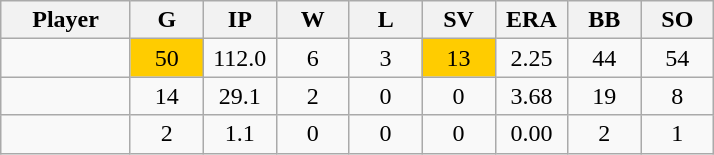<table class="wikitable sortable">
<tr>
<th bgcolor="#DDDDFF" width="16%">Player</th>
<th bgcolor="#DDDDFF" width="9%">G</th>
<th bgcolor="#DDDDFF" width="9%">IP</th>
<th bgcolor="#DDDDFF" width="9%">W</th>
<th bgcolor="#DDDDFF" width="9%">L</th>
<th bgcolor="#DDDDFF" width="9%">SV</th>
<th bgcolor="#DDDDFF" width="9%">ERA</th>
<th bgcolor="#DDDDFF" width="9%">BB</th>
<th bgcolor="#DDDDFF" width="9%">SO</th>
</tr>
<tr align="center">
<td></td>
<td bgcolor=#ffcc00>50</td>
<td>112.0</td>
<td>6</td>
<td>3</td>
<td bgcolor=#ffcc00>13</td>
<td>2.25</td>
<td>44</td>
<td>54</td>
</tr>
<tr align="center">
<td></td>
<td>14</td>
<td>29.1</td>
<td>2</td>
<td>0</td>
<td>0</td>
<td>3.68</td>
<td>19</td>
<td>8</td>
</tr>
<tr align="center">
<td></td>
<td>2</td>
<td>1.1</td>
<td>0</td>
<td>0</td>
<td>0</td>
<td>0.00</td>
<td>2</td>
<td>1</td>
</tr>
</table>
